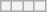<table class="wikitable">
<tr>
<th></th>
<th></th>
<th></th>
<th></th>
</tr>
</table>
